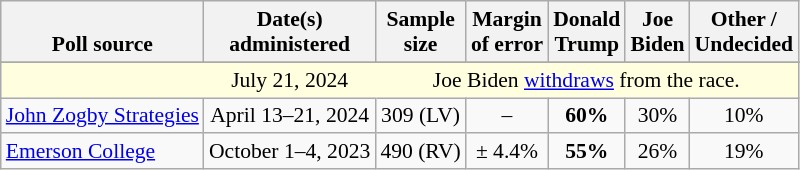<table class="wikitable sortable mw-datatable" style="font-size:90%;text-align:center;line-height:17px">
<tr valign=bottom>
<th>Poll source</th>
<th>Date(s)<br>administered</th>
<th>Sample<br>size</th>
<th>Margin<br>of error</th>
<th class="unsortable">Donald<br>Trump<br></th>
<th class="unsortable">Joe<br>Biden<br></th>
<th class="unsortable">Other /<br>Undecided</th>
</tr>
<tr>
</tr>
<tr style="background:lightyellow;">
<td style="border-right-style:hidden;"></td>
<td style="border-right-style:hidden; " data-sort-value="2024-07-21">July 21, 2024</td>
<td colspan="5">Joe Biden <a href='#'>withdraws</a> from the race.</td>
</tr>
<tr>
<td style="text-align:left;"><a href='#'>John Zogby Strategies</a></td>
<td data-sort-value="2024-05-01">April 13–21, 2024</td>
<td>309 (LV)</td>
<td>–</td>
<td><strong>60%</strong></td>
<td>30%</td>
<td>10%</td>
</tr>
<tr>
<td style="text-align:left;"><a href='#'>Emerson College</a></td>
<td>October 1–4, 2023</td>
<td>490 (RV)</td>
<td>± 4.4%</td>
<td><strong>55%</strong></td>
<td>26%</td>
<td>19%</td>
</tr>
</table>
